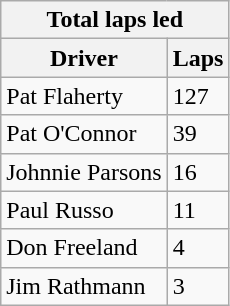<table class="wikitable">
<tr>
<th colspan=2>Total laps led</th>
</tr>
<tr>
<th>Driver</th>
<th>Laps</th>
</tr>
<tr>
<td>Pat Flaherty</td>
<td>127</td>
</tr>
<tr>
<td>Pat O'Connor</td>
<td>39</td>
</tr>
<tr>
<td>Johnnie Parsons</td>
<td>16</td>
</tr>
<tr>
<td>Paul Russo</td>
<td>11</td>
</tr>
<tr>
<td>Don Freeland</td>
<td>4</td>
</tr>
<tr>
<td>Jim Rathmann</td>
<td>3</td>
</tr>
</table>
